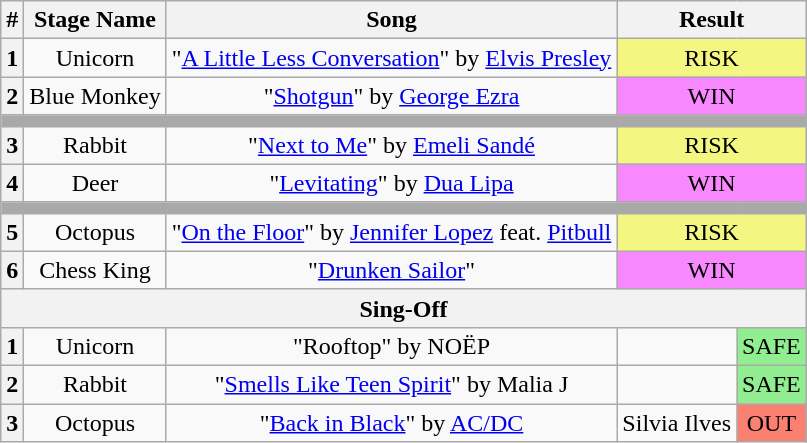<table class="wikitable plainrowheaders" style="text-align: center;">
<tr>
<th>#</th>
<th>Stage Name</th>
<th>Song</th>
<th colspan="2">Result</th>
</tr>
<tr>
<th>1</th>
<td>Unicorn</td>
<td>"<a href='#'>A Little Less Conversation</a>" by <a href='#'>Elvis Presley</a></td>
<td colspan="2" bgcolor="#F3F781">RISK</td>
</tr>
<tr>
<th>2</th>
<td>Blue Monkey</td>
<td>"<a href='#'>Shotgun</a>" by <a href='#'>George Ezra</a></td>
<td colspan="2" bgcolor="#F888FD">WIN</td>
</tr>
<tr>
<td colspan="5" style="background:darkgray"></td>
</tr>
<tr>
<th>3</th>
<td>Rabbit</td>
<td>"<a href='#'>Next to Me</a>" by <a href='#'>Emeli Sandé</a></td>
<td colspan="2" bgcolor="#F3F781">RISK</td>
</tr>
<tr>
<th>4</th>
<td>Deer</td>
<td>"<a href='#'>Levitating</a>" by <a href='#'>Dua Lipa</a></td>
<td colspan="2" bgcolor="#F888FD">WIN</td>
</tr>
<tr>
<td colspan="5" style="background:darkgray"></td>
</tr>
<tr>
<th>5</th>
<td>Octopus</td>
<td>"<a href='#'>On the Floor</a>" by <a href='#'>Jennifer Lopez</a> feat. <a href='#'>Pitbull</a></td>
<td colspan="2" bgcolor="#F3F781">RISK</td>
</tr>
<tr>
<th>6</th>
<td>Chess King</td>
<td>"<a href='#'>Drunken Sailor</a>"</td>
<td colspan="2" bgcolor="#F888FD">WIN</td>
</tr>
<tr>
<th colspan="5">Sing-Off</th>
</tr>
<tr>
<th>1</th>
<td>Unicorn</td>
<td>"Rooftop" by NOËP</td>
<td></td>
<td bgcolor="lightgreen">SAFE</td>
</tr>
<tr>
<th>2</th>
<td>Rabbit</td>
<td>"<a href='#'>Smells Like Teen Spirit</a>" by Malia J</td>
<td></td>
<td bgcolor="lightgreen">SAFE</td>
</tr>
<tr>
<th>3</th>
<td>Octopus</td>
<td>"<a href='#'>Back in Black</a>" by <a href='#'>AC/DC</a></td>
<td>Silvia Ilves</td>
<td bgcolor="salmon">OUT</td>
</tr>
</table>
